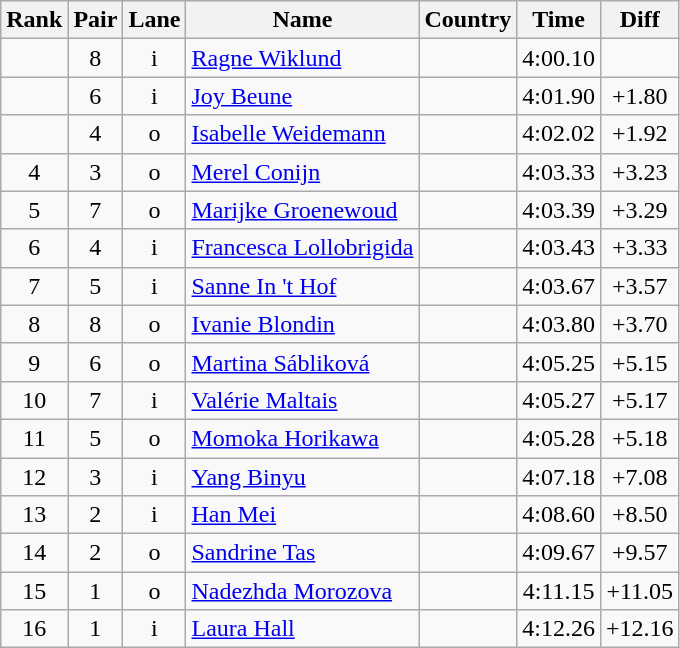<table class="wikitable sortable" style="text-align:center">
<tr>
<th>Rank</th>
<th>Pair</th>
<th>Lane</th>
<th>Name</th>
<th>Country</th>
<th>Time</th>
<th>Diff</th>
</tr>
<tr>
<td></td>
<td>8</td>
<td>i</td>
<td align=left><a href='#'>Ragne Wiklund</a></td>
<td align=left></td>
<td>4:00.10</td>
<td></td>
</tr>
<tr>
<td></td>
<td>6</td>
<td>i</td>
<td align=left><a href='#'>Joy Beune</a></td>
<td align=left></td>
<td>4:01.90</td>
<td>+1.80</td>
</tr>
<tr>
<td></td>
<td>4</td>
<td>o</td>
<td align=left><a href='#'>Isabelle Weidemann</a></td>
<td align=left></td>
<td>4:02.02</td>
<td>+1.92</td>
</tr>
<tr>
<td>4</td>
<td>3</td>
<td>o</td>
<td align=left><a href='#'>Merel Conijn</a></td>
<td align=left></td>
<td>4:03.33</td>
<td>+3.23</td>
</tr>
<tr>
<td>5</td>
<td>7</td>
<td>o</td>
<td align=left><a href='#'>Marijke Groenewoud</a></td>
<td align=left></td>
<td>4:03.39</td>
<td>+3.29</td>
</tr>
<tr>
<td>6</td>
<td>4</td>
<td>i</td>
<td align=left><a href='#'>Francesca Lollobrigida</a></td>
<td align=left></td>
<td>4:03.43</td>
<td>+3.33</td>
</tr>
<tr>
<td>7</td>
<td>5</td>
<td>i</td>
<td align=left><a href='#'>Sanne In 't Hof</a></td>
<td align=left></td>
<td>4:03.67</td>
<td>+3.57</td>
</tr>
<tr>
<td>8</td>
<td>8</td>
<td>o</td>
<td align=left><a href='#'>Ivanie Blondin</a></td>
<td align=left></td>
<td>4:03.80</td>
<td>+3.70</td>
</tr>
<tr>
<td>9</td>
<td>6</td>
<td>o</td>
<td align=left><a href='#'>Martina Sábliková</a></td>
<td align=left></td>
<td>4:05.25</td>
<td>+5.15</td>
</tr>
<tr>
<td>10</td>
<td>7</td>
<td>i</td>
<td align=left><a href='#'>Valérie Maltais</a></td>
<td align=left></td>
<td>4:05.27</td>
<td>+5.17</td>
</tr>
<tr>
<td>11</td>
<td>5</td>
<td>o</td>
<td align=left><a href='#'>Momoka Horikawa</a></td>
<td align=left></td>
<td>4:05.28</td>
<td>+5.18</td>
</tr>
<tr>
<td>12</td>
<td>3</td>
<td>i</td>
<td align=left><a href='#'>Yang Binyu</a></td>
<td align=left></td>
<td>4:07.18</td>
<td>+7.08</td>
</tr>
<tr>
<td>13</td>
<td>2</td>
<td>i</td>
<td align=left><a href='#'>Han Mei</a></td>
<td align=left></td>
<td>4:08.60</td>
<td>+8.50</td>
</tr>
<tr>
<td>14</td>
<td>2</td>
<td>o</td>
<td align=left><a href='#'>Sandrine Tas</a></td>
<td align=left></td>
<td>4:09.67</td>
<td>+9.57</td>
</tr>
<tr>
<td>15</td>
<td>1</td>
<td>o</td>
<td align=left><a href='#'>Nadezhda Morozova</a></td>
<td align=left></td>
<td>4:11.15</td>
<td>+11.05</td>
</tr>
<tr>
<td>16</td>
<td>1</td>
<td>i</td>
<td align=left><a href='#'>Laura Hall</a></td>
<td align=left></td>
<td>4:12.26</td>
<td>+12.16</td>
</tr>
</table>
